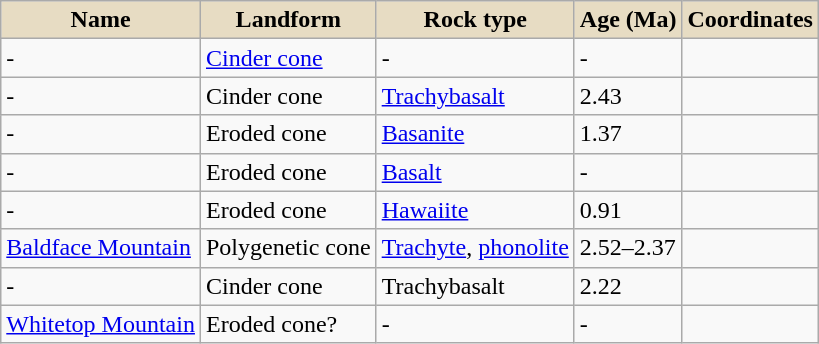<table class="wikitable sortable">
<tr>
<th rowspan=1 style="background-color:#e7dcc3;">Name</th>
<th rowspan=1 style="background-color:#e7dcc3;">Landform</th>
<th rowspan=1 style="background-color:#e7dcc3;">Rock type</th>
<th rowspan=1 style="background-color:#e7dcc3;">Age (Ma)</th>
<th rowspan=1 style="background-color:#e7dcc3;">Coordinates</th>
</tr>
<tr>
<td>-</td>
<td><a href='#'>Cinder cone</a></td>
<td>-</td>
<td>-</td>
<td></td>
</tr>
<tr>
<td>-</td>
<td>Cinder cone</td>
<td><a href='#'>Trachybasalt</a></td>
<td>2.43</td>
<td></td>
</tr>
<tr>
<td>-</td>
<td>Eroded cone</td>
<td><a href='#'>Basanite</a></td>
<td>1.37</td>
<td></td>
</tr>
<tr>
<td>-</td>
<td>Eroded cone</td>
<td><a href='#'>Basalt</a></td>
<td>-</td>
<td></td>
</tr>
<tr>
<td>-</td>
<td>Eroded cone</td>
<td><a href='#'>Hawaiite</a></td>
<td>0.91</td>
<td></td>
</tr>
<tr>
<td><a href='#'>Baldface Mountain</a></td>
<td>Polygenetic cone</td>
<td><a href='#'>Trachyte</a>, <a href='#'>phonolite</a></td>
<td>2.52–2.37</td>
<td></td>
</tr>
<tr>
<td>-</td>
<td>Cinder cone</td>
<td>Trachybasalt</td>
<td>2.22</td>
<td></td>
</tr>
<tr>
<td><a href='#'>Whitetop Mountain</a></td>
<td>Eroded cone?</td>
<td>-</td>
<td>-</td>
<td></td>
</tr>
</table>
